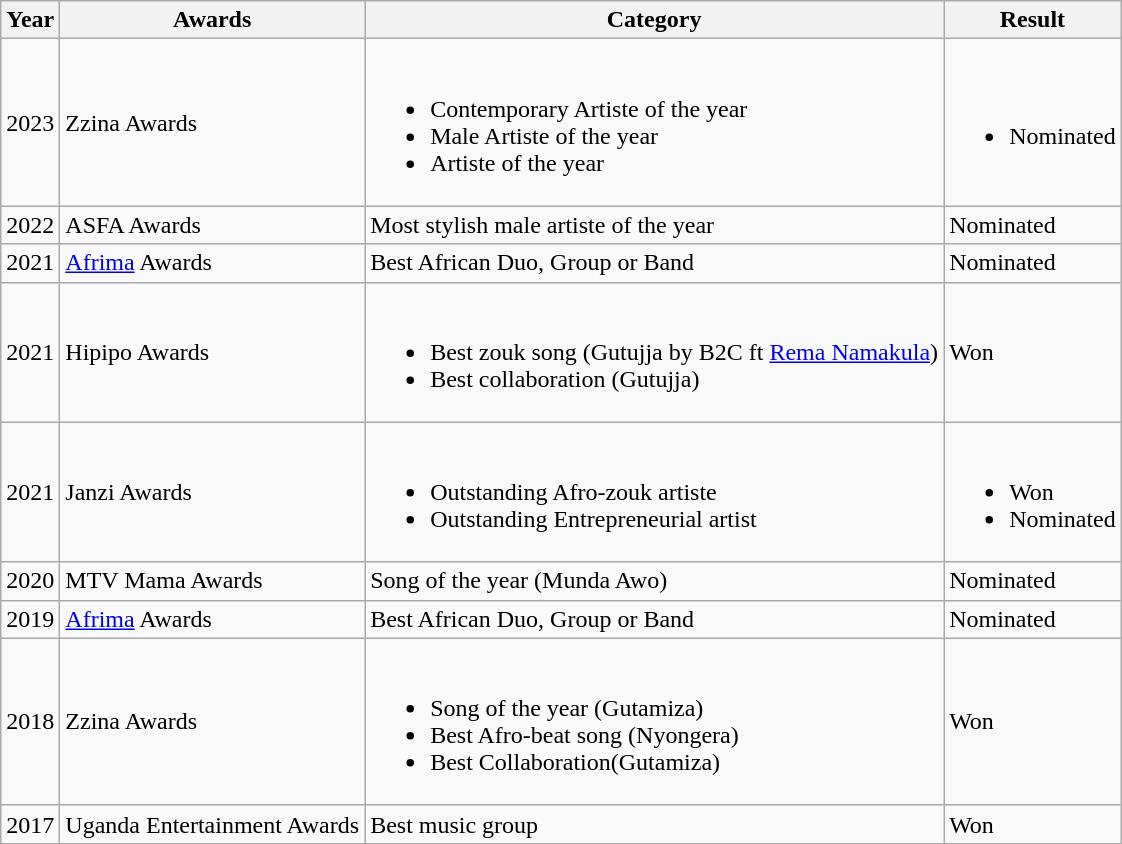<table class="wikitable">
<tr>
<th>Year</th>
<th>Awards</th>
<th>Category</th>
<th>Result</th>
</tr>
<tr>
<td>2023</td>
<td>Zzina Awards</td>
<td><br><ul><li>Contemporary Artiste of the year</li><li>Male Artiste of the year</li><li>Artiste of the year</li></ul></td>
<td><br><ul><li>Nominated</li></ul></td>
</tr>
<tr>
<td>2022</td>
<td>ASFA Awards</td>
<td>Most stylish male artiste of the year</td>
<td>Nominated</td>
</tr>
<tr>
<td>2021</td>
<td><a href='#'>Afrima</a> Awards</td>
<td>Best African Duo, Group or Band</td>
<td>Nominated</td>
</tr>
<tr>
<td>2021</td>
<td>Hipipo Awards</td>
<td><br><ul><li>Best zouk song (Gutujja by B2C ft <a href='#'>Rema Namakula</a>)</li><li>Best collaboration (Gutujja)</li></ul></td>
<td>Won</td>
</tr>
<tr>
<td>2021</td>
<td>Janzi Awards</td>
<td><br><ul><li>Outstanding Afro-zouk artiste</li><li>Outstanding Entrepreneurial artist</li></ul></td>
<td><br><ul><li>Won</li><li>Nominated</li></ul></td>
</tr>
<tr>
<td>2020</td>
<td>MTV Mama Awards</td>
<td>Song of the year (Munda Awo)</td>
<td>Nominated</td>
</tr>
<tr>
<td>2019</td>
<td><a href='#'>Afrima</a> Awards</td>
<td>Best African Duo, Group or Band</td>
<td>Nominated</td>
</tr>
<tr>
<td>2018</td>
<td>Zzina Awards</td>
<td><br><ul><li>Song of the year (Gutamiza)</li><li>Best Afro-beat song (Nyongera)</li><li>Best Collaboration(Gutamiza)</li></ul></td>
<td>Won</td>
</tr>
<tr>
<td>2017</td>
<td>Uganda Entertainment Awards</td>
<td>Best music group</td>
<td>Won</td>
</tr>
</table>
